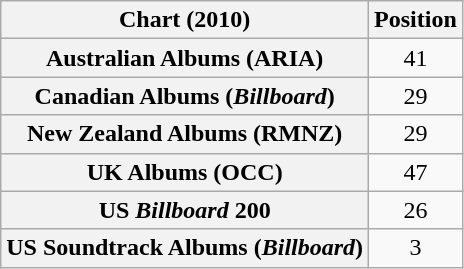<table class="wikitable sortable plainrowheaders" style="text-align:center">
<tr>
<th scope="col">Chart (2010)</th>
<th scope="col">Position</th>
</tr>
<tr>
<th scope="row">Australian Albums (ARIA)</th>
<td>41</td>
</tr>
<tr>
<th scope="row">Canadian Albums (<em>Billboard</em>)</th>
<td>29</td>
</tr>
<tr>
<th scope="row">New Zealand Albums (RMNZ)</th>
<td>29</td>
</tr>
<tr>
<th scope="row">UK Albums (OCC)</th>
<td>47</td>
</tr>
<tr>
<th scope="row">US <em>Billboard</em> 200</th>
<td>26</td>
</tr>
<tr>
<th scope="row">US Soundtrack Albums (<em>Billboard</em>)</th>
<td>3</td>
</tr>
</table>
